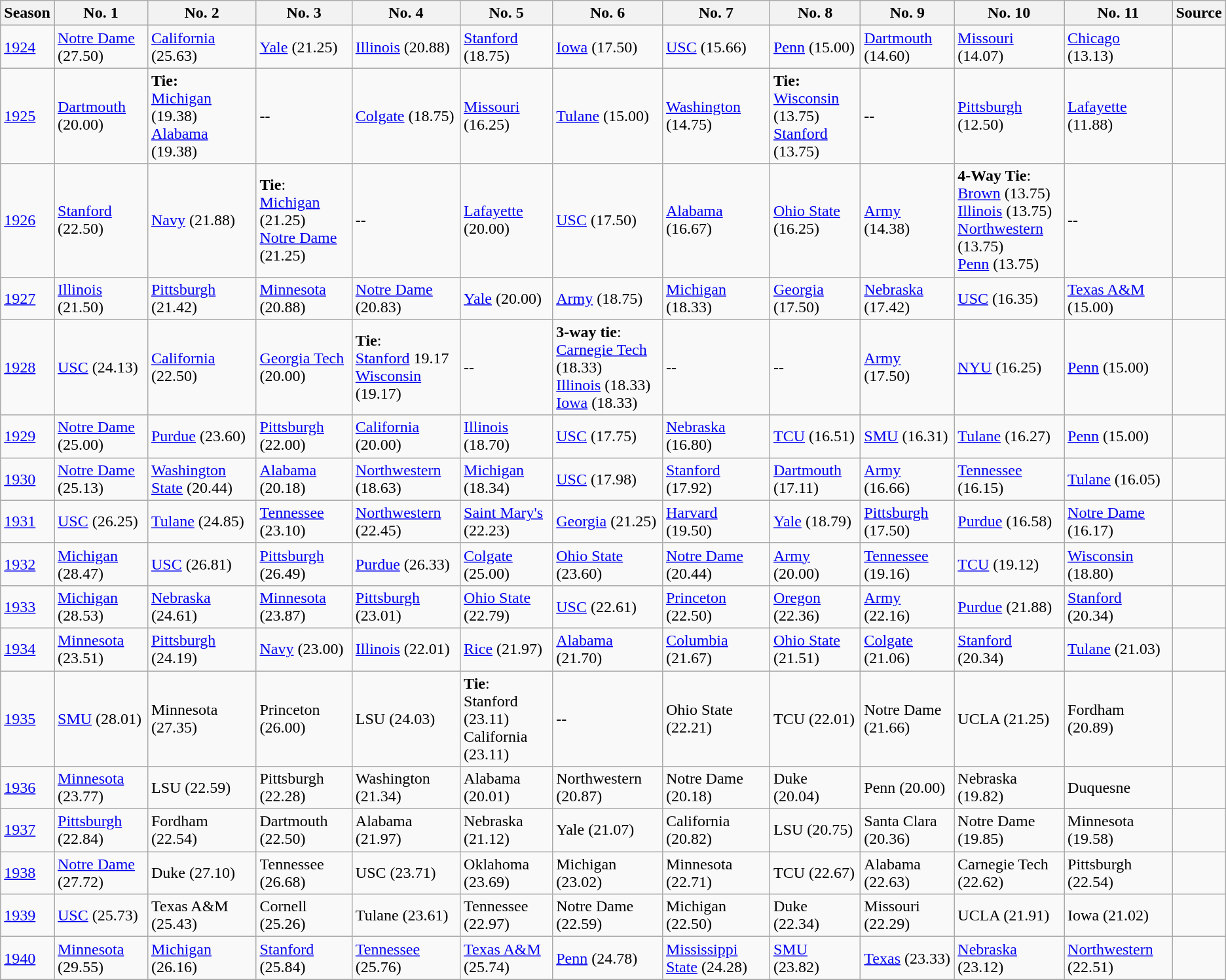<table class="wikitable">
<tr>
<th>Season</th>
<th>No. 1</th>
<th>No. 2</th>
<th>No. 3</th>
<th>No. 4</th>
<th>No. 5</th>
<th>No. 6</th>
<th>No. 7</th>
<th>No. 8</th>
<th>No. 9</th>
<th>No. 10</th>
<th>No. 11</th>
<th>Source</th>
</tr>
<tr>
<td><a href='#'>1924</a></td>
<td><a href='#'>Notre Dame</a> (27.50)</td>
<td><a href='#'>California</a> (25.63)</td>
<td><a href='#'>Yale</a> (21.25)</td>
<td><a href='#'>Illinois</a> (20.88)</td>
<td><a href='#'>Stanford</a> (18.75)</td>
<td><a href='#'>Iowa</a> (17.50)</td>
<td><a href='#'>USC</a> (15.66)</td>
<td><a href='#'>Penn</a> (15.00)</td>
<td><a href='#'>Dartmouth</a> (14.60)</td>
<td><a href='#'>Missouri</a> (14.07)</td>
<td><a href='#'>Chicago</a> (13.13)</td>
<td></td>
</tr>
<tr>
<td><a href='#'>1925</a></td>
<td><a href='#'>Dartmouth</a> (20.00)</td>
<td><strong>Tie:</strong><br><a href='#'>Michigan</a> (19.38)<br><a href='#'>Alabama</a> (19.38)</td>
<td>--</td>
<td><a href='#'>Colgate</a> (18.75)</td>
<td><a href='#'>Missouri</a> (16.25)</td>
<td><a href='#'>Tulane</a> (15.00)</td>
<td><a href='#'>Washington</a> (14.75)</td>
<td><strong>Tie:</strong><br><a href='#'>Wisconsin</a> (13.75)<br><a href='#'>Stanford</a> (13.75)</td>
<td>--</td>
<td><a href='#'>Pittsburgh</a> (12.50)</td>
<td><a href='#'>Lafayette</a> (11.88)</td>
<td></td>
</tr>
<tr>
<td><a href='#'>1926</a></td>
<td><a href='#'>Stanford</a> (22.50)</td>
<td><a href='#'>Navy</a> (21.88)</td>
<td><strong>Tie</strong>:<br><a href='#'>Michigan</a> (21.25)<br><a href='#'>Notre Dame</a> (21.25)</td>
<td>--</td>
<td><a href='#'>Lafayette</a> (20.00)</td>
<td><a href='#'>USC</a> (17.50)</td>
<td><a href='#'>Alabama</a> (16.67)</td>
<td><a href='#'>Ohio State</a> (16.25)</td>
<td><a href='#'>Army</a> (14.38)</td>
<td><strong>4-Way Tie</strong>:<br><a href='#'>Brown</a> (13.75)<br><a href='#'>Illinois</a> (13.75)<br><a href='#'>Northwestern</a> (13.75)<br><a href='#'>Penn</a> (13.75)</td>
<td>--</td>
<td></td>
</tr>
<tr>
<td><a href='#'>1927</a></td>
<td><a href='#'>Illinois</a> (21.50)</td>
<td><a href='#'>Pittsburgh</a> (21.42)</td>
<td><a href='#'>Minnesota</a> (20.88)</td>
<td><a href='#'>Notre Dame</a> (20.83)</td>
<td><a href='#'>Yale</a> (20.00)</td>
<td><a href='#'>Army</a> (18.75)</td>
<td><a href='#'>Michigan</a> (18.33)</td>
<td><a href='#'>Georgia</a> (17.50)</td>
<td><a href='#'>Nebraska</a> (17.42)</td>
<td><a href='#'>USC</a> (16.35)</td>
<td><a href='#'>Texas A&M</a> (15.00)</td>
<td></td>
</tr>
<tr>
<td><a href='#'>1928</a></td>
<td><a href='#'>USC</a> (24.13)</td>
<td><a href='#'>California</a> (22.50)</td>
<td><a href='#'>Georgia Tech</a> (20.00)</td>
<td><strong>Tie</strong>:<br><a href='#'>Stanford</a> 19.17<br><a href='#'>Wisconsin</a> (19.17)</td>
<td>--</td>
<td><strong>3-way tie</strong>:<br><a href='#'>Carnegie Tech</a> (18.33)<br><a href='#'>Illinois</a> (18.33)<br><a href='#'>Iowa</a> (18.33)</td>
<td>--</td>
<td>--</td>
<td><a href='#'>Army</a> (17.50)</td>
<td><a href='#'>NYU</a> (16.25)</td>
<td><a href='#'>Penn</a> (15.00)</td>
<td></td>
</tr>
<tr>
<td><a href='#'>1929</a></td>
<td><a href='#'>Notre Dame</a> (25.00)</td>
<td><a href='#'>Purdue</a> (23.60)</td>
<td><a href='#'>Pittsburgh</a> (22.00)</td>
<td><a href='#'>California</a> (20.00)</td>
<td><a href='#'>Illinois</a> (18.70)</td>
<td><a href='#'>USC</a> (17.75)</td>
<td><a href='#'>Nebraska</a> (16.80)</td>
<td><a href='#'>TCU</a> (16.51)</td>
<td><a href='#'>SMU</a> (16.31)</td>
<td><a href='#'>Tulane</a> (16.27)</td>
<td><a href='#'>Penn</a> (15.00)</td>
<td></td>
</tr>
<tr>
<td><a href='#'>1930</a></td>
<td><a href='#'>Notre Dame</a> (25.13)</td>
<td><a href='#'>Washington State</a> (20.44)</td>
<td><a href='#'>Alabama</a> (20.18)</td>
<td><a href='#'>Northwestern</a> (18.63)</td>
<td><a href='#'>Michigan</a> (18.34)</td>
<td><a href='#'>USC</a> (17.98)</td>
<td><a href='#'>Stanford</a> (17.92)</td>
<td><a href='#'>Dartmouth</a> (17.11)</td>
<td><a href='#'>Army</a> (16.66)</td>
<td><a href='#'>Tennessee</a> (16.15)</td>
<td><a href='#'>Tulane</a> (16.05)</td>
<td></td>
</tr>
<tr>
<td><a href='#'>1931</a></td>
<td><a href='#'>USC</a> (26.25)</td>
<td><a href='#'>Tulane</a> (24.85)</td>
<td><a href='#'>Tennessee</a> (23.10)</td>
<td><a href='#'>Northwestern</a> (22.45)</td>
<td><a href='#'>Saint Mary's</a> (22.23)</td>
<td><a href='#'>Georgia</a> (21.25)</td>
<td><a href='#'>Harvard</a> (19.50)</td>
<td><a href='#'>Yale</a> (18.79)</td>
<td><a href='#'>Pittsburgh</a> (17.50)</td>
<td><a href='#'>Purdue</a> (16.58)</td>
<td><a href='#'>Notre Dame</a> (16.17)</td>
<td></td>
</tr>
<tr>
<td><a href='#'>1932</a></td>
<td><a href='#'>Michigan</a> (28.47)</td>
<td><a href='#'>USC</a> (26.81)</td>
<td><a href='#'>Pittsburgh</a> (26.49)</td>
<td><a href='#'>Purdue</a> (26.33)</td>
<td><a href='#'>Colgate</a> (25.00)</td>
<td><a href='#'>Ohio State</a> (23.60)</td>
<td><a href='#'>Notre Dame</a> (20.44)</td>
<td><a href='#'>Army</a> (20.00)</td>
<td><a href='#'>Tennessee</a> (19.16)</td>
<td><a href='#'>TCU</a> (19.12)</td>
<td><a href='#'>Wisconsin</a> (18.80)</td>
<td></td>
</tr>
<tr>
<td><a href='#'>1933</a></td>
<td><a href='#'>Michigan</a> (28.53)</td>
<td><a href='#'>Nebraska</a> (24.61)</td>
<td><a href='#'>Minnesota</a> (23.87)</td>
<td><a href='#'>Pittsburgh</a> (23.01)</td>
<td><a href='#'>Ohio State</a> (22.79)</td>
<td><a href='#'>USC</a> (22.61)</td>
<td><a href='#'>Princeton</a> (22.50)</td>
<td><a href='#'>Oregon</a> (22.36)</td>
<td><a href='#'>Army</a> (22.16)</td>
<td><a href='#'>Purdue</a> (21.88)</td>
<td><a href='#'>Stanford</a> (20.34)</td>
<td></td>
</tr>
<tr>
<td><a href='#'>1934</a></td>
<td><a href='#'>Minnesota</a> (23.51)</td>
<td><a href='#'>Pittsburgh</a> (24.19)</td>
<td><a href='#'>Navy</a> (23.00)</td>
<td><a href='#'>Illinois</a> (22.01)</td>
<td><a href='#'>Rice</a> (21.97)</td>
<td><a href='#'>Alabama</a> (21.70)</td>
<td><a href='#'>Columbia</a> (21.67)</td>
<td><a href='#'>Ohio State</a> (21.51)</td>
<td><a href='#'>Colgate</a> (21.06)</td>
<td><a href='#'>Stanford</a> (20.34)</td>
<td><a href='#'>Tulane</a> (21.03)</td>
<td></td>
</tr>
<tr>
<td><a href='#'>1935</a></td>
<td><a href='#'>SMU</a> (28.01)</td>
<td>Minnesota (27.35)</td>
<td>Princeton (26.00)</td>
<td>LSU (24.03)</td>
<td><strong>Tie</strong>:<br>Stanford (23.11)<br>California (23.11)</td>
<td>--</td>
<td>Ohio State (22.21)</td>
<td>TCU (22.01)</td>
<td>Notre Dame (21.66)</td>
<td>UCLA (21.25)</td>
<td>Fordham (20.89)</td>
<td></td>
</tr>
<tr>
<td><a href='#'>1936</a></td>
<td><a href='#'>Minnesota</a> (23.77)</td>
<td>LSU (22.59)</td>
<td>Pittsburgh (22.28)</td>
<td>Washington (21.34)</td>
<td>Alabama (20.01)</td>
<td>Northwestern (20.87)</td>
<td>Notre Dame (20.18)</td>
<td>Duke (20.04)</td>
<td>Penn (20.00)</td>
<td>Nebraska (19.82)</td>
<td>Duquesne</td>
<td></td>
</tr>
<tr>
<td><a href='#'>1937</a></td>
<td><a href='#'>Pittsburgh</a> (22.84)</td>
<td>Fordham (22.54)</td>
<td>Dartmouth (22.50)</td>
<td>Alabama (21.97)</td>
<td>Nebraska (21.12)</td>
<td>Yale (21.07)</td>
<td>California (20.82)</td>
<td>LSU (20.75)</td>
<td>Santa Clara (20.36)</td>
<td>Notre Dame (19.85)</td>
<td>Minnesota (19.58)</td>
<td></td>
</tr>
<tr>
<td><a href='#'>1938</a></td>
<td><a href='#'>Notre Dame</a> (27.72)</td>
<td>Duke (27.10)</td>
<td>Tennessee (26.68)</td>
<td>USC (23.71)</td>
<td>Oklahoma (23.69)</td>
<td>Michigan (23.02)</td>
<td>Minnesota (22.71)</td>
<td>TCU (22.67)</td>
<td>Alabama (22.63)</td>
<td>Carnegie Tech (22.62)</td>
<td>Pittsburgh (22.54)</td>
<td></td>
</tr>
<tr>
<td><a href='#'>1939</a></td>
<td><a href='#'>USC</a> (25.73)</td>
<td>Texas A&M (25.43)</td>
<td>Cornell (25.26)</td>
<td>Tulane (23.61)</td>
<td>Tennessee (22.97)</td>
<td>Notre Dame (22.59)</td>
<td>Michigan (22.50)</td>
<td>Duke (22.34)</td>
<td>Missouri (22.29)</td>
<td>UCLA (21.91)</td>
<td>Iowa (21.02)</td>
<td></td>
</tr>
<tr>
<td><a href='#'>1940</a></td>
<td><a href='#'>Minnesota</a> (29.55)</td>
<td><a href='#'>Michigan</a> (26.16)</td>
<td><a href='#'>Stanford</a> (25.84)</td>
<td><a href='#'>Tennessee</a> (25.76)</td>
<td><a href='#'>Texas A&M</a> (25.74)</td>
<td><a href='#'>Penn</a> (24.78)</td>
<td><a href='#'>Mississippi State</a> (24.28)</td>
<td><a href='#'>SMU</a> (23.82)</td>
<td><a href='#'>Texas</a> (23.33)</td>
<td><a href='#'>Nebraska</a> (23.12)</td>
<td><a href='#'>Northwestern</a> (22.51)</td>
<td></td>
</tr>
<tr>
</tr>
</table>
